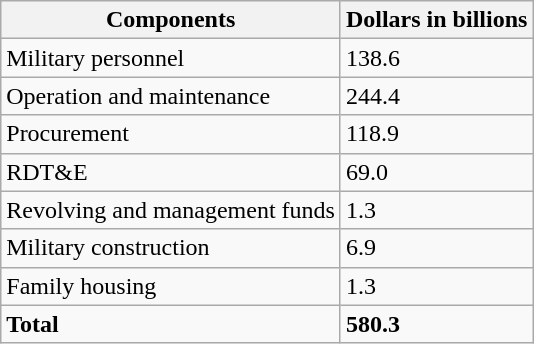<table class="wikitable">
<tr>
<th>Components</th>
<th>Dollars in billions</th>
</tr>
<tr>
<td>Military personnel</td>
<td>138.6</td>
</tr>
<tr>
<td>Operation and maintenance</td>
<td>244.4</td>
</tr>
<tr>
<td>Procurement</td>
<td>118.9</td>
</tr>
<tr>
<td>RDT&E</td>
<td>69.0</td>
</tr>
<tr>
<td>Revolving and management funds</td>
<td>1.3</td>
</tr>
<tr>
<td>Military construction</td>
<td>6.9</td>
</tr>
<tr>
<td>Family housing</td>
<td>1.3</td>
</tr>
<tr>
<td><strong>Total</strong></td>
<td><strong>580.3</strong></td>
</tr>
</table>
